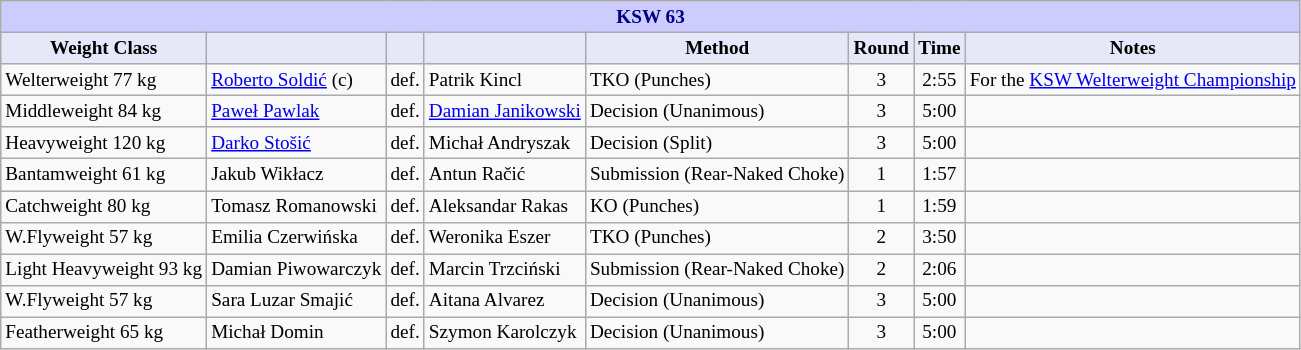<table class="wikitable" style="font-size: 80%;">
<tr>
<th colspan="8" style="background-color: #ccf; color: #000080; text-align: center;"><strong>KSW 63</strong></th>
</tr>
<tr>
<th colspan="1" style="background-color: #E6E8FA; color: #000000; text-align: center;">Weight Class</th>
<th colspan="1" style="background-color: #E6E8FA; color: #000000; text-align: center;"></th>
<th colspan="1" style="background-color: #E6E8FA; color: #000000; text-align: center;"></th>
<th colspan="1" style="background-color: #E6E8FA; color: #000000; text-align: center;"></th>
<th colspan="1" style="background-color: #E6E8FA; color: #000000; text-align: center;">Method</th>
<th colspan="1" style="background-color: #E6E8FA; color: #000000; text-align: center;">Round</th>
<th colspan="1" style="background-color: #E6E8FA; color: #000000; text-align: center;">Time</th>
<th colspan="1" style="background-color: #E6E8FA; color: #000000; text-align: center;">Notes</th>
</tr>
<tr>
<td>Welterweight 77 kg</td>
<td> <a href='#'>Roberto Soldić</a> (c)</td>
<td align=center>def.</td>
<td> Patrik Kincl</td>
<td>TKO (Punches)</td>
<td align=center>3</td>
<td align=center>2:55</td>
<td>For the <a href='#'>KSW Welterweight Championship</a></td>
</tr>
<tr>
<td>Middleweight 84 kg</td>
<td> <a href='#'>Paweł Pawlak</a></td>
<td align=center>def.</td>
<td> <a href='#'>Damian Janikowski</a></td>
<td>Decision (Unanimous)</td>
<td align=center>3</td>
<td align=center>5:00</td>
<td></td>
</tr>
<tr>
<td>Heavyweight 120 kg</td>
<td> <a href='#'>Darko Stošić</a></td>
<td align=center>def.</td>
<td> Michał Andryszak</td>
<td>Decision (Split)</td>
<td align=center>3</td>
<td align=center>5:00</td>
<td></td>
</tr>
<tr>
<td>Bantamweight 61 kg</td>
<td> Jakub Wikłacz</td>
<td align=center>def.</td>
<td> Antun Račić</td>
<td>Submission (Rear-Naked Choke)</td>
<td align=center>1</td>
<td align=center>1:57</td>
<td></td>
</tr>
<tr>
<td>Catchweight 80 kg</td>
<td> Tomasz Romanowski</td>
<td align=center>def.</td>
<td> Aleksandar Rakas</td>
<td>KO (Punches)</td>
<td align=center>1</td>
<td align=center>1:59</td>
<td></td>
</tr>
<tr>
<td>W.Flyweight 57 kg</td>
<td> Emilia Czerwińska</td>
<td align=center>def.</td>
<td> Weronika Eszer</td>
<td>TKO (Punches)</td>
<td align=center>2</td>
<td align=center>3:50</td>
<td></td>
</tr>
<tr>
<td>Light Heavyweight 93 kg</td>
<td> Damian Piwowarczyk</td>
<td align=center>def.</td>
<td> Marcin Trzciński</td>
<td>Submission (Rear-Naked Choke)</td>
<td align=center>2</td>
<td align=center>2:06</td>
<td></td>
</tr>
<tr>
<td>W.Flyweight 57 kg</td>
<td> Sara Luzar Smajić</td>
<td align=center>def.</td>
<td> Aitana Alvarez</td>
<td>Decision (Unanimous)</td>
<td align=center>3</td>
<td align=center>5:00</td>
<td></td>
</tr>
<tr>
<td>Featherweight 65 kg</td>
<td> Michał Domin</td>
<td align=center>def.</td>
<td> Szymon Karolczyk</td>
<td>Decision (Unanimous)</td>
<td align=center>3</td>
<td align=center>5:00</td>
<td></td>
</tr>
</table>
